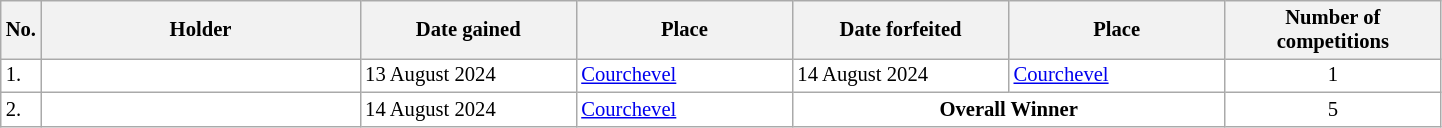<table class="wikitable plainrowheaders" style="background:#fff; font-size:86%; line-height:16px; border:grey solid 1px; border-collapse:collapse;">
<tr>
<th style="width:1em;">No.</th>
<th style="width:15em;">Holder </th>
<th style="width:10em;">Date gained</th>
<th style="width:10em;">Place</th>
<th style="width:10em;">Date forfeited</th>
<th style="width:10em;">Place</th>
<th style="width:10em;">Number of competitions</th>
</tr>
<tr>
<td>1.</td>
<td></td>
<td>13 August 2024</td>
<td> <a href='#'>Courchevel</a></td>
<td>14 August 2024</td>
<td> <a href='#'>Courchevel</a></td>
<td align=center>1</td>
</tr>
<tr>
<td>2.</td>
<td><strong></strong></td>
<td>14 August 2024</td>
<td> <a href='#'>Courchevel</a></td>
<td align=center colspan=2><strong>Overall Winner</strong></td>
<td align=center>5</td>
</tr>
</table>
